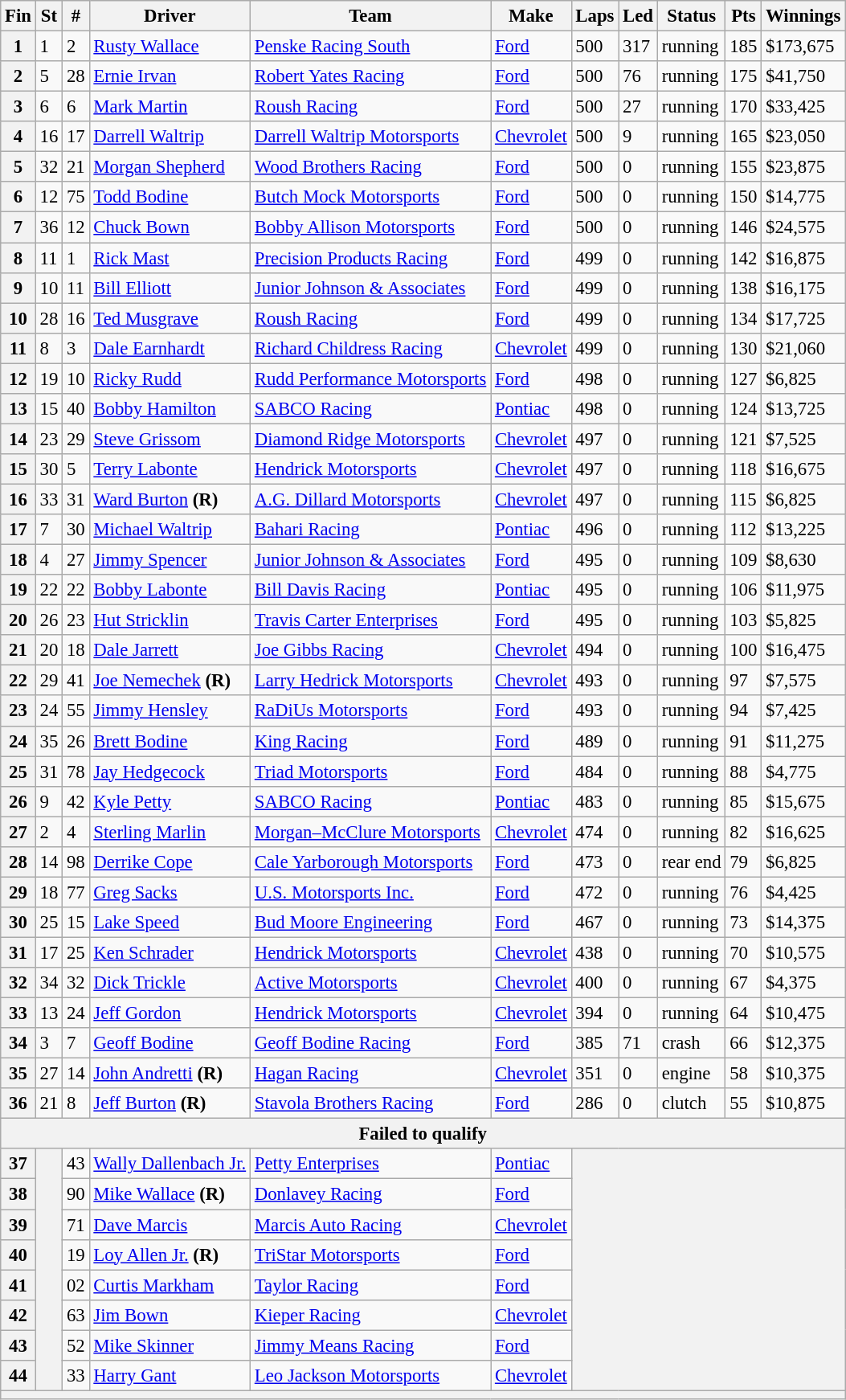<table class="wikitable" style="font-size:95%">
<tr>
<th>Fin</th>
<th>St</th>
<th>#</th>
<th>Driver</th>
<th>Team</th>
<th>Make</th>
<th>Laps</th>
<th>Led</th>
<th>Status</th>
<th>Pts</th>
<th>Winnings</th>
</tr>
<tr>
<th>1</th>
<td>1</td>
<td>2</td>
<td><a href='#'>Rusty Wallace</a></td>
<td><a href='#'>Penske Racing South</a></td>
<td><a href='#'>Ford</a></td>
<td>500</td>
<td>317</td>
<td>running</td>
<td>185</td>
<td>$173,675</td>
</tr>
<tr>
<th>2</th>
<td>5</td>
<td>28</td>
<td><a href='#'>Ernie Irvan</a></td>
<td><a href='#'>Robert Yates Racing</a></td>
<td><a href='#'>Ford</a></td>
<td>500</td>
<td>76</td>
<td>running</td>
<td>175</td>
<td>$41,750</td>
</tr>
<tr>
<th>3</th>
<td>6</td>
<td>6</td>
<td><a href='#'>Mark Martin</a></td>
<td><a href='#'>Roush Racing</a></td>
<td><a href='#'>Ford</a></td>
<td>500</td>
<td>27</td>
<td>running</td>
<td>170</td>
<td>$33,425</td>
</tr>
<tr>
<th>4</th>
<td>16</td>
<td>17</td>
<td><a href='#'>Darrell Waltrip</a></td>
<td><a href='#'>Darrell Waltrip Motorsports</a></td>
<td><a href='#'>Chevrolet</a></td>
<td>500</td>
<td>9</td>
<td>running</td>
<td>165</td>
<td>$23,050</td>
</tr>
<tr>
<th>5</th>
<td>32</td>
<td>21</td>
<td><a href='#'>Morgan Shepherd</a></td>
<td><a href='#'>Wood Brothers Racing</a></td>
<td><a href='#'>Ford</a></td>
<td>500</td>
<td>0</td>
<td>running</td>
<td>155</td>
<td>$23,875</td>
</tr>
<tr>
<th>6</th>
<td>12</td>
<td>75</td>
<td><a href='#'>Todd Bodine</a></td>
<td><a href='#'>Butch Mock Motorsports</a></td>
<td><a href='#'>Ford</a></td>
<td>500</td>
<td>0</td>
<td>running</td>
<td>150</td>
<td>$14,775</td>
</tr>
<tr>
<th>7</th>
<td>36</td>
<td>12</td>
<td><a href='#'>Chuck Bown</a></td>
<td><a href='#'>Bobby Allison Motorsports</a></td>
<td><a href='#'>Ford</a></td>
<td>500</td>
<td>0</td>
<td>running</td>
<td>146</td>
<td>$24,575</td>
</tr>
<tr>
<th>8</th>
<td>11</td>
<td>1</td>
<td><a href='#'>Rick Mast</a></td>
<td><a href='#'>Precision Products Racing</a></td>
<td><a href='#'>Ford</a></td>
<td>499</td>
<td>0</td>
<td>running</td>
<td>142</td>
<td>$16,875</td>
</tr>
<tr>
<th>9</th>
<td>10</td>
<td>11</td>
<td><a href='#'>Bill Elliott</a></td>
<td><a href='#'>Junior Johnson & Associates</a></td>
<td><a href='#'>Ford</a></td>
<td>499</td>
<td>0</td>
<td>running</td>
<td>138</td>
<td>$16,175</td>
</tr>
<tr>
<th>10</th>
<td>28</td>
<td>16</td>
<td><a href='#'>Ted Musgrave</a></td>
<td><a href='#'>Roush Racing</a></td>
<td><a href='#'>Ford</a></td>
<td>499</td>
<td>0</td>
<td>running</td>
<td>134</td>
<td>$17,725</td>
</tr>
<tr>
<th>11</th>
<td>8</td>
<td>3</td>
<td><a href='#'>Dale Earnhardt</a></td>
<td><a href='#'>Richard Childress Racing</a></td>
<td><a href='#'>Chevrolet</a></td>
<td>499</td>
<td>0</td>
<td>running</td>
<td>130</td>
<td>$21,060</td>
</tr>
<tr>
<th>12</th>
<td>19</td>
<td>10</td>
<td><a href='#'>Ricky Rudd</a></td>
<td><a href='#'>Rudd Performance Motorsports</a></td>
<td><a href='#'>Ford</a></td>
<td>498</td>
<td>0</td>
<td>running</td>
<td>127</td>
<td>$6,825</td>
</tr>
<tr>
<th>13</th>
<td>15</td>
<td>40</td>
<td><a href='#'>Bobby Hamilton</a></td>
<td><a href='#'>SABCO Racing</a></td>
<td><a href='#'>Pontiac</a></td>
<td>498</td>
<td>0</td>
<td>running</td>
<td>124</td>
<td>$13,725</td>
</tr>
<tr>
<th>14</th>
<td>23</td>
<td>29</td>
<td><a href='#'>Steve Grissom</a></td>
<td><a href='#'>Diamond Ridge Motorsports</a></td>
<td><a href='#'>Chevrolet</a></td>
<td>497</td>
<td>0</td>
<td>running</td>
<td>121</td>
<td>$7,525</td>
</tr>
<tr>
<th>15</th>
<td>30</td>
<td>5</td>
<td><a href='#'>Terry Labonte</a></td>
<td><a href='#'>Hendrick Motorsports</a></td>
<td><a href='#'>Chevrolet</a></td>
<td>497</td>
<td>0</td>
<td>running</td>
<td>118</td>
<td>$16,675</td>
</tr>
<tr>
<th>16</th>
<td>33</td>
<td>31</td>
<td><a href='#'>Ward Burton</a> <strong>(R)</strong></td>
<td><a href='#'>A.G. Dillard Motorsports</a></td>
<td><a href='#'>Chevrolet</a></td>
<td>497</td>
<td>0</td>
<td>running</td>
<td>115</td>
<td>$6,825</td>
</tr>
<tr>
<th>17</th>
<td>7</td>
<td>30</td>
<td><a href='#'>Michael Waltrip</a></td>
<td><a href='#'>Bahari Racing</a></td>
<td><a href='#'>Pontiac</a></td>
<td>496</td>
<td>0</td>
<td>running</td>
<td>112</td>
<td>$13,225</td>
</tr>
<tr>
<th>18</th>
<td>4</td>
<td>27</td>
<td><a href='#'>Jimmy Spencer</a></td>
<td><a href='#'>Junior Johnson & Associates</a></td>
<td><a href='#'>Ford</a></td>
<td>495</td>
<td>0</td>
<td>running</td>
<td>109</td>
<td>$8,630</td>
</tr>
<tr>
<th>19</th>
<td>22</td>
<td>22</td>
<td><a href='#'>Bobby Labonte</a></td>
<td><a href='#'>Bill Davis Racing</a></td>
<td><a href='#'>Pontiac</a></td>
<td>495</td>
<td>0</td>
<td>running</td>
<td>106</td>
<td>$11,975</td>
</tr>
<tr>
<th>20</th>
<td>26</td>
<td>23</td>
<td><a href='#'>Hut Stricklin</a></td>
<td><a href='#'>Travis Carter Enterprises</a></td>
<td><a href='#'>Ford</a></td>
<td>495</td>
<td>0</td>
<td>running</td>
<td>103</td>
<td>$5,825</td>
</tr>
<tr>
<th>21</th>
<td>20</td>
<td>18</td>
<td><a href='#'>Dale Jarrett</a></td>
<td><a href='#'>Joe Gibbs Racing</a></td>
<td><a href='#'>Chevrolet</a></td>
<td>494</td>
<td>0</td>
<td>running</td>
<td>100</td>
<td>$16,475</td>
</tr>
<tr>
<th>22</th>
<td>29</td>
<td>41</td>
<td><a href='#'>Joe Nemechek</a> <strong>(R)</strong></td>
<td><a href='#'>Larry Hedrick Motorsports</a></td>
<td><a href='#'>Chevrolet</a></td>
<td>493</td>
<td>0</td>
<td>running</td>
<td>97</td>
<td>$7,575</td>
</tr>
<tr>
<th>23</th>
<td>24</td>
<td>55</td>
<td><a href='#'>Jimmy Hensley</a></td>
<td><a href='#'>RaDiUs Motorsports</a></td>
<td><a href='#'>Ford</a></td>
<td>493</td>
<td>0</td>
<td>running</td>
<td>94</td>
<td>$7,425</td>
</tr>
<tr>
<th>24</th>
<td>35</td>
<td>26</td>
<td><a href='#'>Brett Bodine</a></td>
<td><a href='#'>King Racing</a></td>
<td><a href='#'>Ford</a></td>
<td>489</td>
<td>0</td>
<td>running</td>
<td>91</td>
<td>$11,275</td>
</tr>
<tr>
<th>25</th>
<td>31</td>
<td>78</td>
<td><a href='#'>Jay Hedgecock</a></td>
<td><a href='#'>Triad Motorsports</a></td>
<td><a href='#'>Ford</a></td>
<td>484</td>
<td>0</td>
<td>running</td>
<td>88</td>
<td>$4,775</td>
</tr>
<tr>
<th>26</th>
<td>9</td>
<td>42</td>
<td><a href='#'>Kyle Petty</a></td>
<td><a href='#'>SABCO Racing</a></td>
<td><a href='#'>Pontiac</a></td>
<td>483</td>
<td>0</td>
<td>running</td>
<td>85</td>
<td>$15,675</td>
</tr>
<tr>
<th>27</th>
<td>2</td>
<td>4</td>
<td><a href='#'>Sterling Marlin</a></td>
<td><a href='#'>Morgan–McClure Motorsports</a></td>
<td><a href='#'>Chevrolet</a></td>
<td>474</td>
<td>0</td>
<td>running</td>
<td>82</td>
<td>$16,625</td>
</tr>
<tr>
<th>28</th>
<td>14</td>
<td>98</td>
<td><a href='#'>Derrike Cope</a></td>
<td><a href='#'>Cale Yarborough Motorsports</a></td>
<td><a href='#'>Ford</a></td>
<td>473</td>
<td>0</td>
<td>rear end</td>
<td>79</td>
<td>$6,825</td>
</tr>
<tr>
<th>29</th>
<td>18</td>
<td>77</td>
<td><a href='#'>Greg Sacks</a></td>
<td><a href='#'>U.S. Motorsports Inc.</a></td>
<td><a href='#'>Ford</a></td>
<td>472</td>
<td>0</td>
<td>running</td>
<td>76</td>
<td>$4,425</td>
</tr>
<tr>
<th>30</th>
<td>25</td>
<td>15</td>
<td><a href='#'>Lake Speed</a></td>
<td><a href='#'>Bud Moore Engineering</a></td>
<td><a href='#'>Ford</a></td>
<td>467</td>
<td>0</td>
<td>running</td>
<td>73</td>
<td>$14,375</td>
</tr>
<tr>
<th>31</th>
<td>17</td>
<td>25</td>
<td><a href='#'>Ken Schrader</a></td>
<td><a href='#'>Hendrick Motorsports</a></td>
<td><a href='#'>Chevrolet</a></td>
<td>438</td>
<td>0</td>
<td>running</td>
<td>70</td>
<td>$10,575</td>
</tr>
<tr>
<th>32</th>
<td>34</td>
<td>32</td>
<td><a href='#'>Dick Trickle</a></td>
<td><a href='#'>Active Motorsports</a></td>
<td><a href='#'>Chevrolet</a></td>
<td>400</td>
<td>0</td>
<td>running</td>
<td>67</td>
<td>$4,375</td>
</tr>
<tr>
<th>33</th>
<td>13</td>
<td>24</td>
<td><a href='#'>Jeff Gordon</a></td>
<td><a href='#'>Hendrick Motorsports</a></td>
<td><a href='#'>Chevrolet</a></td>
<td>394</td>
<td>0</td>
<td>running</td>
<td>64</td>
<td>$10,475</td>
</tr>
<tr>
<th>34</th>
<td>3</td>
<td>7</td>
<td><a href='#'>Geoff Bodine</a></td>
<td><a href='#'>Geoff Bodine Racing</a></td>
<td><a href='#'>Ford</a></td>
<td>385</td>
<td>71</td>
<td>crash</td>
<td>66</td>
<td>$12,375</td>
</tr>
<tr>
<th>35</th>
<td>27</td>
<td>14</td>
<td><a href='#'>John Andretti</a> <strong>(R)</strong></td>
<td><a href='#'>Hagan Racing</a></td>
<td><a href='#'>Chevrolet</a></td>
<td>351</td>
<td>0</td>
<td>engine</td>
<td>58</td>
<td>$10,375</td>
</tr>
<tr>
<th>36</th>
<td>21</td>
<td>8</td>
<td><a href='#'>Jeff Burton</a> <strong>(R)</strong></td>
<td><a href='#'>Stavola Brothers Racing</a></td>
<td><a href='#'>Ford</a></td>
<td>286</td>
<td>0</td>
<td>clutch</td>
<td>55</td>
<td>$10,875</td>
</tr>
<tr>
<th colspan="11">Failed to qualify</th>
</tr>
<tr>
<th>37</th>
<th rowspan="8"></th>
<td>43</td>
<td><a href='#'>Wally Dallenbach Jr.</a></td>
<td><a href='#'>Petty Enterprises</a></td>
<td><a href='#'>Pontiac</a></td>
<th colspan="5" rowspan="8"></th>
</tr>
<tr>
<th>38</th>
<td>90</td>
<td><a href='#'>Mike Wallace</a> <strong>(R)</strong></td>
<td><a href='#'>Donlavey Racing</a></td>
<td><a href='#'>Ford</a></td>
</tr>
<tr>
<th>39</th>
<td>71</td>
<td><a href='#'>Dave Marcis</a></td>
<td><a href='#'>Marcis Auto Racing</a></td>
<td><a href='#'>Chevrolet</a></td>
</tr>
<tr>
<th>40</th>
<td>19</td>
<td><a href='#'>Loy Allen Jr.</a> <strong>(R)</strong></td>
<td><a href='#'>TriStar Motorsports</a></td>
<td><a href='#'>Ford</a></td>
</tr>
<tr>
<th>41</th>
<td>02</td>
<td><a href='#'>Curtis Markham</a></td>
<td><a href='#'>Taylor Racing</a></td>
<td><a href='#'>Ford</a></td>
</tr>
<tr>
<th>42</th>
<td>63</td>
<td><a href='#'>Jim Bown</a></td>
<td><a href='#'>Kieper Racing</a></td>
<td><a href='#'>Chevrolet</a></td>
</tr>
<tr>
<th>43</th>
<td>52</td>
<td><a href='#'>Mike Skinner</a></td>
<td><a href='#'>Jimmy Means Racing</a></td>
<td><a href='#'>Ford</a></td>
</tr>
<tr>
<th>44</th>
<td>33</td>
<td><a href='#'>Harry Gant</a></td>
<td><a href='#'>Leo Jackson Motorsports</a></td>
<td><a href='#'>Chevrolet</a></td>
</tr>
<tr>
<th colspan="11"></th>
</tr>
</table>
